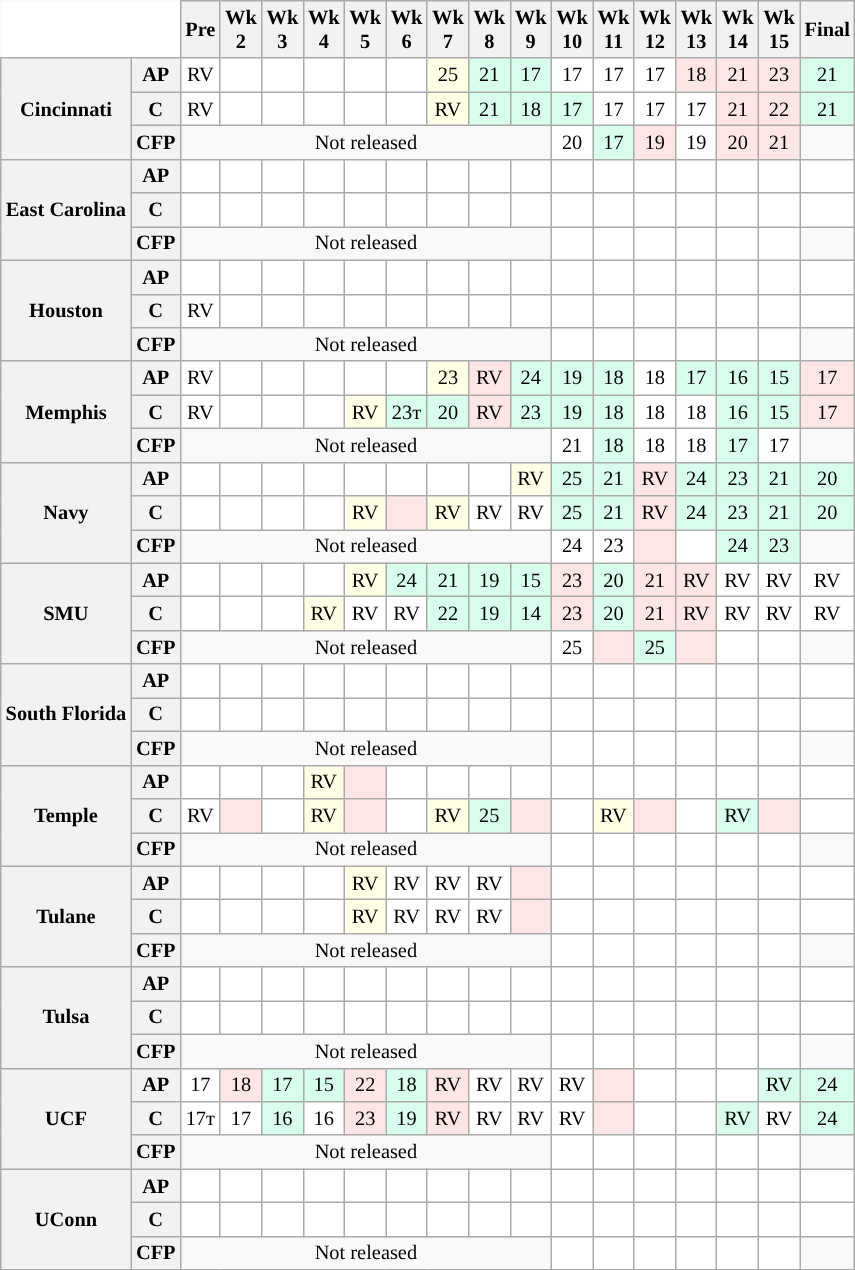<table class="wikitable" style="white-space:nowrap;font-size:85%;">
<tr>
<th colspan=2 style="background:white; border-top-style:hidden; border-left-style:hidden;"> </th>
<th>Pre</th>
<th>Wk<br>2</th>
<th>Wk<br>3</th>
<th>Wk<br>4</th>
<th>Wk<br>5</th>
<th>Wk<br>6</th>
<th>Wk<br>7</th>
<th>Wk<br>8</th>
<th>Wk<br>9</th>
<th>Wk<br>10</th>
<th>Wk<br>11</th>
<th>Wk<br>12</th>
<th>Wk<br>13</th>
<th>Wk<br>14</th>
<th>Wk<br>15</th>
<th>Final</th>
</tr>
<tr style="text-align:center;">
<th rowspan=3>Cincinnati</th>
<th>AP</th>
<td style="background:#FFF;">RV</td>
<td style="background:#FFF;"></td>
<td style="background:#FFF;"></td>
<td style="background:#FFF;"></td>
<td style="background:#FFF;"></td>
<td style="background:#FFF;"></td>
<td style="background:#ffffe6;">25</td>
<td style="background:#D8FFEB;">21</td>
<td style="background:#D8FFEB;">17</td>
<td style="background:#FFF;">17</td>
<td style="background:#FFF;">17</td>
<td style="background:#FFF;">17</td>
<td style="background:#FFe6e6;">18</td>
<td style="background:#FFe6e6;">21</td>
<td style="background:#FFe6e6;">23</td>
<td style="background:#D8FFEB;">21</td>
</tr>
<tr style="text-align:center;">
<th>C</th>
<td style="background:#FFF;">RV</td>
<td style="background:#FFF;"></td>
<td style="background:#FFF;"></td>
<td style="background:#FFF;"></td>
<td style="background:#FFF;"></td>
<td style="background:#FFF;"></td>
<td style="background:#ffffe6;">RV</td>
<td style="background:#D8FFEB;">21</td>
<td style="background:#D8FFEB;">18</td>
<td style="background:#D8FFEB;">17</td>
<td style="background:#FFF;">17</td>
<td style="background:#FFF;">17</td>
<td style="background:#FFF;">17</td>
<td style="background:#FFe6e6;">21</td>
<td style="background:#FFe6e6;">22</td>
<td style="background:#D8FFEB;">21</td>
</tr>
<tr style="text-align:center;">
<th>CFP</th>
<td colspan="9" style="text-align:center;">Not released</td>
<td style="background:#FFF;">20</td>
<td style="background:#D8FFEB;">17</td>
<td style="background:#FFe6e6;">19</td>
<td style="background:#FFF;">19</td>
<td style="background:#FFe6e6;">20</td>
<td style="background:#FFe6e6;">21</td>
<td style="text-align:center;"></td>
</tr>
<tr style="text-align:center;">
<th rowspan=3>East Carolina</th>
<th>AP</th>
<td style="background:#FFF;"></td>
<td style="background:#FFF;"></td>
<td style="background:#FFF;"></td>
<td style="background:#FFF;"></td>
<td style="background:#FFF;"></td>
<td style="background:#FFF;"></td>
<td style="background:#FFF;"></td>
<td style="background:#FFF;"></td>
<td style="background:#FFF;"></td>
<td style="background:#FFF;"></td>
<td style="background:#FFF;"></td>
<td style="background:#FFF;"></td>
<td style="background:#FFF;"></td>
<td style="background:#FFF;"></td>
<td style="background:#FFF;"></td>
<td style="background:#FFF;"></td>
</tr>
<tr style="text-align:center;">
<th>C</th>
<td style="background:#FFF;"></td>
<td style="background:#FFF;"></td>
<td style="background:#FFF;"></td>
<td style="background:#FFF;"></td>
<td style="background:#FFF;"></td>
<td style="background:#FFF;"></td>
<td style="background:#FFF;"></td>
<td style="background:#FFF;"></td>
<td style="background:#FFF;"></td>
<td style="background:#FFF;"></td>
<td style="background:#FFF;"></td>
<td style="background:#FFF;"></td>
<td style="background:#FFF;"></td>
<td style="background:#FFF;"></td>
<td style="background:#FFF;"></td>
<td style="background:#FFF;"></td>
</tr>
<tr style="text-align:center;">
<th>CFP</th>
<td colspan="9" style="text-align:center;">Not released</td>
<td style="background:#FFF;"></td>
<td style="background:#FFF;"></td>
<td style="background:#FFF;"></td>
<td style="background:#FFF;"></td>
<td style="background:#FFF;"></td>
<td style="background:#FFF;"></td>
<td style="text-align:center;"></td>
</tr>
<tr style="text-align:center;">
<th rowspan=3>Houston</th>
<th>AP</th>
<td style="background:#FFF;"></td>
<td style="background:#FFF;"></td>
<td style="background:#FFF;"></td>
<td style="background:#FFF;"></td>
<td style="background:#FFF;"></td>
<td style="background:#FFF;"></td>
<td style="background:#FFF;"></td>
<td style="background:#FFF;"></td>
<td style="background:#FFF;"></td>
<td style="background:#FFF;"></td>
<td style="background:#FFF;"></td>
<td style="background:#FFF;"></td>
<td style="background:#FFF;"></td>
<td style="background:#FFF;"></td>
<td style="background:#FFF;"></td>
<td style="background:#FFF;"></td>
</tr>
<tr style="text-align:center;">
<th>C</th>
<td style="background:#FFF;">RV</td>
<td style="background:#FFF;"></td>
<td style="background:#FFF;"></td>
<td style="background:#FFF;"></td>
<td style="background:#FFF;"></td>
<td style="background:#FFF;"></td>
<td style="background:#FFF;"></td>
<td style="background:#FFF;"></td>
<td style="background:#FFF;"></td>
<td style="background:#FFF;"></td>
<td style="background:#FFF;"></td>
<td style="background:#FFF;"></td>
<td style="background:#FFF;"></td>
<td style="background:#FFF;"></td>
<td style="background:#FFF;"></td>
<td style="background:#FFF;"></td>
</tr>
<tr style="text-align:center;">
<th>CFP</th>
<td colspan="9" style="text-align:center;">Not released</td>
<td style="background:#FFF;"></td>
<td style="background:#FFF;"></td>
<td style="background:#FFF;"></td>
<td style="background:#FFF;"></td>
<td style="background:#FFF;"></td>
<td style="background:#FFF;"></td>
<td style="text-align:center;"></td>
</tr>
<tr style="text-align:center;">
<th rowspan=3>Memphis</th>
<th>AP</th>
<td style="background:#FFF;">RV</td>
<td style="background:#FFF;"></td>
<td style="background:#FFF;"></td>
<td style="background:#FFF;"></td>
<td style="background:#FFF;"></td>
<td style="background:#FFF;"></td>
<td style="background:#ffffe6;">23</td>
<td style="background:#ffe6e6;">RV</td>
<td style="background:#D8FFEB;">24</td>
<td style="background:#D8FFEB;">19</td>
<td style="background:#D8FFEB;">18</td>
<td style="background:#FFF;">18</td>
<td style="background:#D8FFEB;">17</td>
<td style="background:#D8FFEB;">16</td>
<td style="background:#D8FFEB;">15</td>
<td style="background:#FFe6e6;">17</td>
</tr>
<tr style="text-align:center;">
<th>C</th>
<td style="background:#FFF;">RV</td>
<td style="background:#FFF;"></td>
<td style="background:#FFF;"></td>
<td style="background:#FFF;"></td>
<td style="background:#ffffe6;">RV</td>
<td style="background:#D8FFEB;">23т</td>
<td style="background:#D8FFEB;">20</td>
<td style="background:#ffe6e6;">RV</td>
<td style="background:#D8FFEB;">23</td>
<td style="background:#D8FFEB;">19</td>
<td style="background:#D8FFEB;">18</td>
<td style="background:#FFF;">18</td>
<td style="background:#FFF;">18</td>
<td style="background:#D8FFEB;">16</td>
<td style="background:#D8FFEB;">15</td>
<td style="background:#FFe6e6;">17</td>
</tr>
<tr style="text-align:center;">
<th>CFP</th>
<td colspan="9" style="text-align:center;">Not released</td>
<td style="background:#FFF;">21</td>
<td style="background:#D8FFEB;">18</td>
<td style="background:#FFF;">18</td>
<td style="background:#FFF;">18</td>
<td style="background:#D8FFEB;">17</td>
<td style="background:#FFF;">17</td>
<td style="text-align:center;"></td>
</tr>
<tr style="text-align:center;">
<th rowspan=3>Navy</th>
<th>AP</th>
<td style="background:#FFF;"></td>
<td style="background:#FFF;"></td>
<td style="background:#FFF;"></td>
<td style="background:#FFF;"></td>
<td style="background:#FFF;"></td>
<td style="background:#FFF;"></td>
<td style="background:#FFF;"></td>
<td style="background:#FFF;"></td>
<td style="background:#ffffe6;">RV</td>
<td style="background:#D8FFEB;">25</td>
<td style="background:#D8FFEB;">21</td>
<td style="background:#FFE6E6;">RV</td>
<td style="background:#D8FFEB;">24</td>
<td style="background:#D8FFEB;">23</td>
<td style="background:#D8FFEB;">21</td>
<td style="background:#D8FFEB;">20</td>
</tr>
<tr style="text-align:center;">
<th>C</th>
<td style="background:#FFF;"></td>
<td style="background:#FFF;"></td>
<td style="background:#FFF;"></td>
<td style="background:#FFF;"></td>
<td style="background:#ffffe6;">RV</td>
<td style="background:#FFE6E6;"></td>
<td style="background:#ffffe6;">RV</td>
<td style="background:#FFF;">RV</td>
<td style="background:#FFF;">RV</td>
<td style="background:#D8FFEB;">25</td>
<td style="background:#D8FFEB;">21</td>
<td style="background:#FFE6E6;">RV</td>
<td style="background:#D8FFEB;">24</td>
<td style="background:#D8FFEB;">23</td>
<td style="background:#D8FFEB;">21</td>
<td style="background:#D8FFEB;">20</td>
</tr>
<tr style="text-align:center;">
<th>CFP</th>
<td colspan="9" style="text-align:center;">Not released</td>
<td style="background:#FFF;">24</td>
<td style="background:#FFF;">23</td>
<td style="background:#FFE6E6;"></td>
<td style="background:#FFF;"></td>
<td style="background:#D8FFEB;">24</td>
<td style="background:#D8FFEB;">23</td>
<td style="text-align:center;"></td>
</tr>
<tr style="text-align:center;">
<th rowspan=3>SMU</th>
<th>AP</th>
<td style="background:#FFF;"></td>
<td style="background:#FFF;"></td>
<td style="background:#FFF;"></td>
<td style="background:#FFF;"></td>
<td style="background:#ffffe6;">RV</td>
<td style="background:#D8FFEB;">24</td>
<td style="background:#D8FFEB;">21</td>
<td style="background:#D8FFEB;">19</td>
<td style="background:#D8FFEB;">15</td>
<td style="background:#ffe6e6;">23</td>
<td style="background:#D8FFEB;">20</td>
<td style="background:#FFe6e6;">21</td>
<td style="background:#FFe6e6;">RV</td>
<td style="background:#FFF;">RV</td>
<td style="background:#FFF;">RV</td>
<td style="background:#FFF;">RV</td>
</tr>
<tr style="text-align:center;">
<th>C</th>
<td style="background:#FFF;"></td>
<td style="background:#FFF;"></td>
<td style="background:#FFF;"></td>
<td style="background:#ffffe6;">RV</td>
<td style="background:#FFF;">RV</td>
<td style="background:#FFF;">RV</td>
<td style="background:#D8FFEB;">22</td>
<td style="background:#D8FFEB;">19</td>
<td style="background:#D8FFEB;">14</td>
<td style="background:#ffe6e6;">23</td>
<td style="background:#D8FFEB;">20</td>
<td style="background:#FFE6e6;">21</td>
<td style="background:#FFe6e6;">RV</td>
<td style="background:#FFF;">RV</td>
<td style="background:#FFF;">RV</td>
<td style="background:#FFF;">RV</td>
</tr>
<tr style="text-align:center;">
<th>CFP</th>
<td colspan="9" style="text-align:center;">Not released</td>
<td style="background:#FFF;">25</td>
<td style="background:#FFE6E6;"></td>
<td style="background:#D8FFEB;">25</td>
<td style="background:#FFE6E6;"></td>
<td style="background:#FFF;"></td>
<td style="background:#FFF;"></td>
<td style="text-align:center;"></td>
</tr>
<tr style="text-align:center;">
<th rowspan=3>South Florida</th>
<th>AP</th>
<td style="background:#FFF;"></td>
<td style="background:#FFF;"></td>
<td style="background:#FFF;"></td>
<td style="background:#FFF;"></td>
<td style="background:#FFF;"></td>
<td style="background:#FFF;"></td>
<td style="background:#FFF;"></td>
<td style="background:#FFF;"></td>
<td style="background:#FFF;"></td>
<td style="background:#FFF;"></td>
<td style="background:#FFF;"></td>
<td style="background:#FFF;"></td>
<td style="background:#FFF;"></td>
<td style="background:#FFF;"></td>
<td style="background:#FFF;"></td>
<td style="background:#FFF;"></td>
</tr>
<tr style="text-align:center;">
<th>C</th>
<td style="background:#FFF;"></td>
<td style="background:#FFF;"></td>
<td style="background:#FFF;"></td>
<td style="background:#FFF;"></td>
<td style="background:#FFF;"></td>
<td style="background:#FFF;"></td>
<td style="background:#FFF;"></td>
<td style="background:#FFF;"></td>
<td style="background:#FFF;"></td>
<td style="background:#FFF;"></td>
<td style="background:#FFF;"></td>
<td style="background:#FFF;"></td>
<td style="background:#FFF;"></td>
<td style="background:#FFF;"></td>
<td style="background:#FFF;"></td>
<td style="background:#FFF;"></td>
</tr>
<tr style="text-align:center;">
<th>CFP</th>
<td colspan="9" style="text-align:center;">Not released</td>
<td style="background:#FFF;"></td>
<td style="background:#FFF;"></td>
<td style="background:#FFF;"></td>
<td style="background:#FFF;"></td>
<td style="background:#FFF;"></td>
<td style="background:#FFF;"></td>
<td style="text-align:center;"></td>
</tr>
<tr style="text-align:center;">
<th rowspan=3>Temple</th>
<th>AP</th>
<td style="background:#FFF;"></td>
<td style="background:#FFF;"></td>
<td style="background:#FFF;"></td>
<td style="background:#ffffe6;">RV</td>
<td style="background:#FFE6E6;"></td>
<td style="background:#FFF;"></td>
<td style="background:#FFF;"></td>
<td style="background:#FFF;"></td>
<td style="background:#FFF;"></td>
<td style="background:#FFF;"></td>
<td style="background:#FFF;"></td>
<td style="background:#FFF;"></td>
<td style="background:#FFF;"></td>
<td style="background:#FFF;"></td>
<td style="background:#FFF;"></td>
<td style="background:#FFF;"></td>
</tr>
<tr style="text-align:center;">
<th>C</th>
<td style="background:#FFF;">RV</td>
<td style="background:#FFE6E6;"></td>
<td style="background:#FFF;"></td>
<td style="background:#ffffe6;">RV</td>
<td style="background:#FFE6E6;"></td>
<td style="background:#FFF;"></td>
<td style="background:#ffffe6;">RV</td>
<td style="background:#D8FFEB;">25</td>
<td style="background:#FFE6E6;"></td>
<td style="background:#FFF;"></td>
<td style="background:#ffffe6;">RV</td>
<td style="background:#FFE6E6;"></td>
<td style="background:#FFF;"></td>
<td style="background:#D8FFEB;">RV</td>
<td style="background:#FFE6E6;"></td>
<td style="background:#FFF;"></td>
</tr>
<tr style="text-align:center;">
<th>CFP</th>
<td colspan="9" style="text-align:center;">Not released</td>
<td style="background:#FFF;"></td>
<td style="background:#FFF;"></td>
<td style="background:#FFF;"></td>
<td style="background:#FFF;"></td>
<td style="background:#FFF;"></td>
<td style="background:#FFF;"></td>
<td style="text-align:center;"></td>
</tr>
<tr style="text-align:center;">
<th rowspan=3>Tulane</th>
<th>AP</th>
<td style="background:#FFF;"></td>
<td style="background:#FFF;"></td>
<td style="background:#FFF;"></td>
<td style="background:#FFF;"></td>
<td style="background:#ffffe6;">RV</td>
<td style="background:#FFF;">RV</td>
<td style="background:#FFF;">RV</td>
<td style="background:#FFF;">RV</td>
<td style="background:#FFE6E6;"></td>
<td style="background:#FFF;"></td>
<td style="background:#FFF;"></td>
<td style="background:#FFF;"></td>
<td style="background:#FFF;"></td>
<td style="background:#FFF;"></td>
<td style="background:#FFF;"></td>
<td style="background:#FFF;"></td>
</tr>
<tr style="text-align:center;">
<th>C</th>
<td style="background:#FFF;"></td>
<td style="background:#FFF;"></td>
<td style="background:#FFF;"></td>
<td style="background:#FFF;"></td>
<td style="background:#ffffe6;">RV</td>
<td style="background:#FFF;">RV</td>
<td style="background:#FFF;">RV</td>
<td style="background:#FFF;">RV</td>
<td style="background:#FFE6E6;"></td>
<td style="background:#FFF;"></td>
<td style="background:#FFF;"></td>
<td style="background:#FFF;"></td>
<td style="background:#FFF;"></td>
<td style="background:#FFF;"></td>
<td style="background:#FFF;"></td>
<td style="background:#FFF;"></td>
</tr>
<tr style="text-align:center;">
<th>CFP</th>
<td colspan="9" style="text-align:center;">Not released</td>
<td style="background:#FFF;"></td>
<td style="background:#FFF;"></td>
<td style="background:#FFF;"></td>
<td style="background:#FFF;"></td>
<td style="background:#FFF;"></td>
<td style="background:#FFF;"></td>
<td style="text-align:center;"></td>
</tr>
<tr style="text-align:center;">
<th rowspan=3>Tulsa</th>
<th>AP</th>
<td style="background:#FFF;"></td>
<td style="background:#FFF;"></td>
<td style="background:#FFF;"></td>
<td style="background:#FFF;"></td>
<td style="background:#FFF;"></td>
<td style="background:#FFF;"></td>
<td style="background:#FFF;"></td>
<td style="background:#FFF;"></td>
<td style="background:#FFF;"></td>
<td style="background:#FFF;"></td>
<td style="background:#FFF;"></td>
<td style="background:#FFF;"></td>
<td style="background:#FFF;"></td>
<td style="background:#FFF;"></td>
<td style="background:#FFF;"></td>
<td style="background:#FFF;"></td>
</tr>
<tr style="text-align:center;">
<th>C</th>
<td style="background:#FFF;"></td>
<td style="background:#FFF;"></td>
<td style="background:#FFF;"></td>
<td style="background:#FFF;"></td>
<td style="background:#FFF;"></td>
<td style="background:#FFF;"></td>
<td style="background:#FFF;"></td>
<td style="background:#FFF;"></td>
<td style="background:#FFF;"></td>
<td style="background:#FFF;"></td>
<td style="background:#FFF;"></td>
<td style="background:#FFF;"></td>
<td style="background:#FFF;"></td>
<td style="background:#FFF;"></td>
<td style="background:#FFF;"></td>
<td style="background:#FFF;"></td>
</tr>
<tr style="text-align:center;">
<th>CFP</th>
<td colspan="9" style="text-align:center;">Not released</td>
<td style="background:#FFF;"></td>
<td style="background:#FFF;"></td>
<td style="background:#FFF;"></td>
<td style="background:#FFF;"></td>
<td style="background:#FFF;"></td>
<td style="background:#FFF;"></td>
<td style="text-align:center;"></td>
</tr>
<tr style="text-align:center;">
<th rowspan=3>UCF</th>
<th>AP</th>
<td style="background:#FFF;">17</td>
<td style="background:#ffe6e6;">18</td>
<td style="background:#D8FFEB;">17</td>
<td style="background:#D8FFEB;">15</td>
<td style="background:#ffe6e6;">22</td>
<td style="background:#D8FFEB;">18</td>
<td style="background:#ffe6e6;">RV</td>
<td style="background:#FFF;">RV</td>
<td style="background:#FFF;">RV</td>
<td style="background:#FFF;">RV</td>
<td style="background:#FFE6E6;"></td>
<td style="background:#FFF;"></td>
<td style="background:#FFF;"></td>
<td style="background:#FFF;"></td>
<td style="background:#D8FFEB;">RV</td>
<td style="background:#D8FFEB;">24</td>
</tr>
<tr style="text-align:center;">
<th>C</th>
<td style="background:#FFF;">17т</td>
<td style="background:#FFF;">17</td>
<td style="background:#D8FFEB;">16</td>
<td style="background:#FFF;">16</td>
<td style="background:#ffe6e6;">23</td>
<td style="background:#D8FFEB;">19</td>
<td style="background:#ffe6e6;">RV</td>
<td style="background:#FFF;">RV</td>
<td style="background:#FFF;">RV</td>
<td style="background:#FFF;">RV</td>
<td style="background:#FFE6E6;"></td>
<td style="background:#FFF;"></td>
<td style="background:#FFF;"></td>
<td style="background:#D8FFEB;">RV</td>
<td style="background:#FFF;">RV</td>
<td style="background:#D8FFEB;">24</td>
</tr>
<tr style="text-align:center;">
<th>CFP</th>
<td colspan="9" style="text-align:center;">Not released</td>
<td style="background:#FFF;"></td>
<td style="background:#FFF;"></td>
<td style="background:#FFF;"></td>
<td style="background:#FFF;"></td>
<td style="background:#FFF;"></td>
<td style="background:#FFF;"></td>
<td style="text-align:center;"></td>
</tr>
<tr style="text-align:center;">
<th rowspan=3>UConn</th>
<th>AP</th>
<td style="background:#FFF;"></td>
<td style="background:#FFF;"></td>
<td style="background:#FFF;"></td>
<td style="background:#FFF;"></td>
<td style="background:#FFF;"></td>
<td style="background:#FFF;"></td>
<td style="background:#FFF;"></td>
<td style="background:#FFF;"></td>
<td style="background:#FFF;"></td>
<td style="background:#FFF;"></td>
<td style="background:#FFF;"></td>
<td style="background:#FFF;"></td>
<td style="background:#FFF;"></td>
<td style="background:#FFF;"></td>
<td style="background:#FFF;"></td>
<td style="background:#FFF;"></td>
</tr>
<tr style="text-align:center;">
<th>C</th>
<td style="background:#FFF;"></td>
<td style="background:#FFF;"></td>
<td style="background:#FFF;"></td>
<td style="background:#FFF;"></td>
<td style="background:#FFF;"></td>
<td style="background:#FFF;"></td>
<td style="background:#FFF;"></td>
<td style="background:#FFF;"></td>
<td style="background:#FFF;"></td>
<td style="background:#FFF;"></td>
<td style="background:#FFF;"></td>
<td style="background:#FFF;"></td>
<td style="background:#FFF;"></td>
<td style="background:#FFF;"></td>
<td style="background:#FFF;"></td>
<td style="background:#FFF;"></td>
</tr>
<tr style="text-align:center;">
<th>CFP</th>
<td colspan="9" style="text-align:center;">Not released</td>
<td style="background:#FFF;"></td>
<td style="background:#FFF;"></td>
<td style="background:#FFF;"></td>
<td style="background:#FFF;"></td>
<td style="background:#FFF;"></td>
<td style="background:#FFF;"></td>
<td style="text-align:center;"></td>
</tr>
</table>
